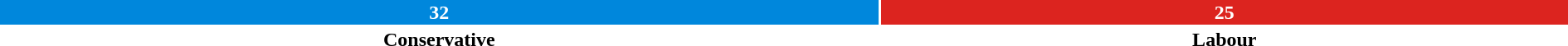<table style="width:100%; text-align:center;">
<tr style="color:white;">
<td style="background:#0087dc; width:56.1%;"><strong>32</strong></td>
<td style="background:#dc241f; width:43.9;"><strong>25</strong></td>
</tr>
<tr>
<td><span><strong>Conservative</strong></span></td>
<td><span><strong>Labour</strong></span></td>
</tr>
</table>
